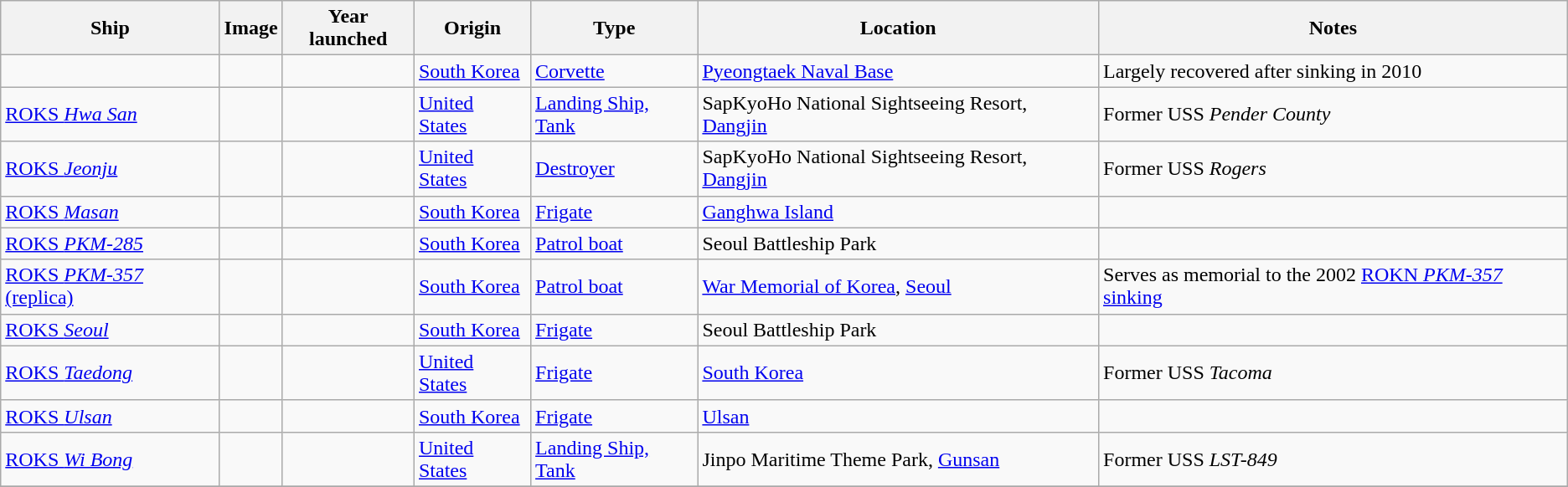<table class="wikitable sortable">
<tr>
<th>Ship</th>
<th>Image</th>
<th>Year launched</th>
<th>Origin</th>
<th>Type</th>
<th>Location</th>
<th>Notes</th>
</tr>
<tr>
<td data-sort-value=Cheonan></td>
<td></td>
<td></td>
<td> <a href='#'>South Korea</a></td>
<td><a href='#'>Corvette</a></td>
<td><a href='#'>Pyeongtaek Naval Base</a><br></td>
<td>Largely recovered after sinking in 2010</td>
</tr>
<tr>
<td data-sort-value="Hwa" San><a href='#'>ROKS <em>Hwa San</em></a></td>
<td></td>
<td></td>
<td> <a href='#'>United States</a></td>
<td><a href='#'>Landing Ship, Tank</a></td>
<td>SapKyoHo National Sightseeing Resort, <a href='#'>Dangjin</a><br></td>
<td>Former USS <em>Pender County</em></td>
</tr>
<tr>
<td><a href='#'>ROKS <em>Jeonju</em></a></td>
<td></td>
<td></td>
<td> <a href='#'>United States</a></td>
<td><a href='#'>Destroyer</a></td>
<td>SapKyoHo National Sightseeing Resort, <a href='#'>Dangjin</a><br></td>
<td>Former USS <em>Rogers</em></td>
</tr>
<tr>
<td data-sort-value=Masan><a href='#'>ROKS <em>Masan</em></a></td>
<td></td>
<td></td>
<td> <a href='#'>South Korea</a></td>
<td><a href='#'>Frigate</a></td>
<td><a href='#'>Ganghwa Island</a><br></td>
<td></td>
</tr>
<tr>
<td data-sort-value="PKM-285"><a href='#'>ROKS <em>PKM-285</em></a></td>
<td></td>
<td></td>
<td> <a href='#'>South Korea</a></td>
<td><a href='#'>Patrol boat</a></td>
<td>Seoul Battleship Park</td>
<td></td>
</tr>
<tr>
<td data-sort-value="PKM-357'"><a href='#'>ROKS <em>PKM-357</em> (replica)</a></td>
<td></td>
<td></td>
<td> <a href='#'>South Korea</a></td>
<td><a href='#'>Patrol boat</a></td>
<td><a href='#'>War Memorial of Korea</a>, <a href='#'>Seoul</a></td>
<td>Serves as memorial to the 2002 <a href='#'>ROKN <em>PKM-357</em> sinking</a></td>
</tr>
<tr>
<td data-sort-value=Seoul><a href='#'>ROKS <em>Seoul</em></a></td>
<td></td>
<td></td>
<td> <a href='#'>South Korea</a></td>
<td><a href='#'>Frigate</a></td>
<td>Seoul Battleship Park<br></td>
<td></td>
</tr>
<tr>
<td data-sort-value=Taedong><a href='#'>ROKS <em>Taedong</em></a></td>
<td></td>
<td></td>
<td> <a href='#'>United States</a></td>
<td><a href='#'>Frigate</a></td>
<td><a href='#'>South Korea</a></td>
<td>Former USS <em>Tacoma</em></td>
</tr>
<tr>
<td data-sort-value=Ulsan><a href='#'>ROKS <em>Ulsan</em></a></td>
<td></td>
<td></td>
<td> <a href='#'>South Korea</a></td>
<td><a href='#'>Frigate</a></td>
<td><a href='#'>Ulsan</a><br></td>
<td></td>
</tr>
<tr>
<td data-sort-value=Wi Bong><a href='#'>ROKS <em>Wi Bong</em></a></td>
<td></td>
<td></td>
<td> <a href='#'>United States</a></td>
<td><a href='#'>Landing Ship, Tank</a></td>
<td>Jinpo Maritime Theme Park, <a href='#'>Gunsan</a><br></td>
<td>Former USS <em>LST-849</em></td>
</tr>
<tr>
</tr>
</table>
